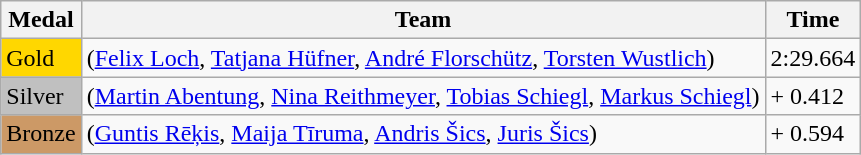<table class="wikitable">
<tr>
<th>Medal</th>
<th>Team</th>
<th>Time</th>
</tr>
<tr>
<td bgcolor="gold">Gold</td>
<td> (<a href='#'>Felix Loch</a>, <a href='#'>Tatjana Hüfner</a>, <a href='#'>André Florschütz</a>, <a href='#'>Torsten Wustlich</a>)</td>
<td>2:29.664</td>
</tr>
<tr>
<td bgcolor="silver">Silver</td>
<td> (<a href='#'>Martin Abentung</a>, <a href='#'>Nina Reithmeyer</a>, <a href='#'>Tobias Schiegl</a>, <a href='#'>Markus Schiegl</a>)</td>
<td>+ 0.412</td>
</tr>
<tr>
<td bgcolor="CC9966">Bronze</td>
<td> (<a href='#'>Guntis Rēķis</a>, <a href='#'>Maija Tīruma</a>, <a href='#'>Andris Šics</a>, <a href='#'>Juris Šics</a>)</td>
<td>+ 0.594</td>
</tr>
</table>
